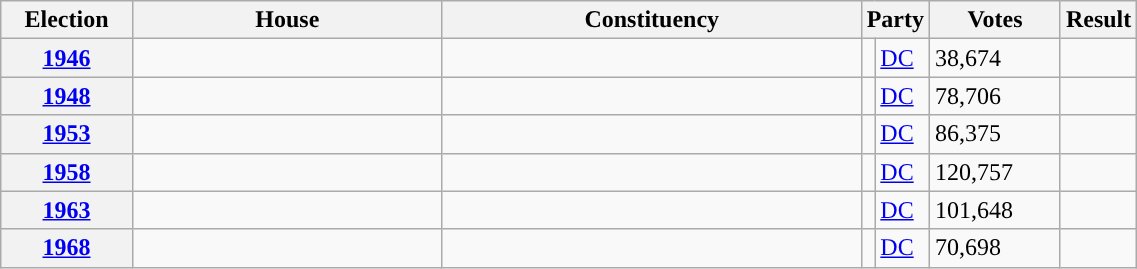<table class=wikitable style="width:60%; border:1px #AAAAFF solid">
<tr>
<th width=12%>Election</th>
<th width=30%>House</th>
<th width=40%>Constituency</th>
<th width=5% colspan="2">Party</th>
<th width=12%>Votes</th>
<th width=12%>Result</th>
</tr>
<tr>
<th><a href='#'>1946</a></th>
<td></td>
<td></td>
<td></td>
<td><a href='#'>DC</a></td>
<td>38,674</td>
<td></td>
</tr>
<tr>
<th><a href='#'>1948</a></th>
<td></td>
<td></td>
<td></td>
<td><a href='#'>DC</a></td>
<td>78,706</td>
<td></td>
</tr>
<tr>
<th><a href='#'>1953</a></th>
<td></td>
<td></td>
<td></td>
<td><a href='#'>DC</a></td>
<td>86,375</td>
<td></td>
</tr>
<tr>
<th><a href='#'>1958</a></th>
<td></td>
<td></td>
<td></td>
<td><a href='#'>DC</a></td>
<td>120,757</td>
<td></td>
</tr>
<tr>
<th><a href='#'>1963</a></th>
<td></td>
<td></td>
<td></td>
<td><a href='#'>DC</a></td>
<td>101,648</td>
<td></td>
</tr>
<tr>
<th><a href='#'>1968</a></th>
<td></td>
<td></td>
<td></td>
<td><a href='#'>DC</a></td>
<td>70,698</td>
<td></td>
</tr>
</table>
